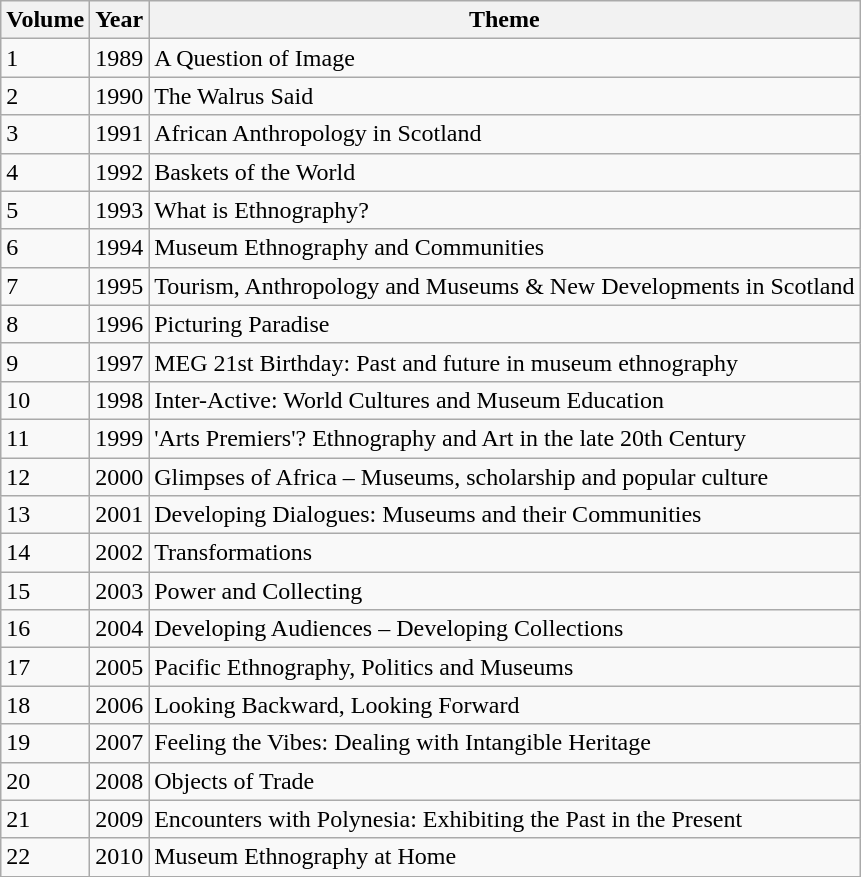<table class="wikitable">
<tr>
<th>Volume</th>
<th>Year</th>
<th>Theme</th>
</tr>
<tr>
<td>1</td>
<td>1989</td>
<td>A Question of Image</td>
</tr>
<tr>
<td>2</td>
<td>1990</td>
<td>The Walrus Said</td>
</tr>
<tr>
<td>3</td>
<td>1991</td>
<td>African Anthropology in Scotland</td>
</tr>
<tr>
<td>4</td>
<td>1992</td>
<td>Baskets of the World</td>
</tr>
<tr>
<td>5</td>
<td>1993</td>
<td>What is Ethnography?</td>
</tr>
<tr>
<td>6</td>
<td>1994</td>
<td>Museum Ethnography and Communities</td>
</tr>
<tr>
<td>7</td>
<td>1995</td>
<td>Tourism, Anthropology and Museums & New Developments in Scotland</td>
</tr>
<tr>
<td>8</td>
<td>1996</td>
<td>Picturing Paradise</td>
</tr>
<tr>
<td>9</td>
<td>1997</td>
<td>MEG 21st Birthday: Past and future in museum ethnography</td>
</tr>
<tr>
<td>10</td>
<td>1998</td>
<td>Inter-Active: World Cultures and Museum Education</td>
</tr>
<tr>
<td>11</td>
<td>1999</td>
<td>'Arts Premiers'? Ethnography and Art in the late 20th Century</td>
</tr>
<tr>
<td>12</td>
<td>2000</td>
<td>Glimpses of Africa – Museums, scholarship and popular culture</td>
</tr>
<tr>
<td>13</td>
<td>2001</td>
<td>Developing Dialogues: Museums and their Communities</td>
</tr>
<tr>
<td>14</td>
<td>2002</td>
<td>Transformations</td>
</tr>
<tr>
<td>15</td>
<td>2003</td>
<td>Power and Collecting</td>
</tr>
<tr>
<td>16</td>
<td>2004</td>
<td>Developing Audiences – Developing Collections</td>
</tr>
<tr>
<td>17</td>
<td>2005</td>
<td>Pacific Ethnography, Politics and Museums</td>
</tr>
<tr>
<td>18</td>
<td>2006</td>
<td>Looking Backward, Looking Forward</td>
</tr>
<tr>
<td>19</td>
<td>2007</td>
<td>Feeling the Vibes: Dealing with Intangible Heritage</td>
</tr>
<tr>
<td>20</td>
<td>2008</td>
<td>Objects of Trade</td>
</tr>
<tr>
<td>21</td>
<td>2009</td>
<td>Encounters with Polynesia: Exhibiting the Past in the Present</td>
</tr>
<tr>
<td>22</td>
<td>2010</td>
<td>Museum Ethnography at Home</td>
</tr>
</table>
